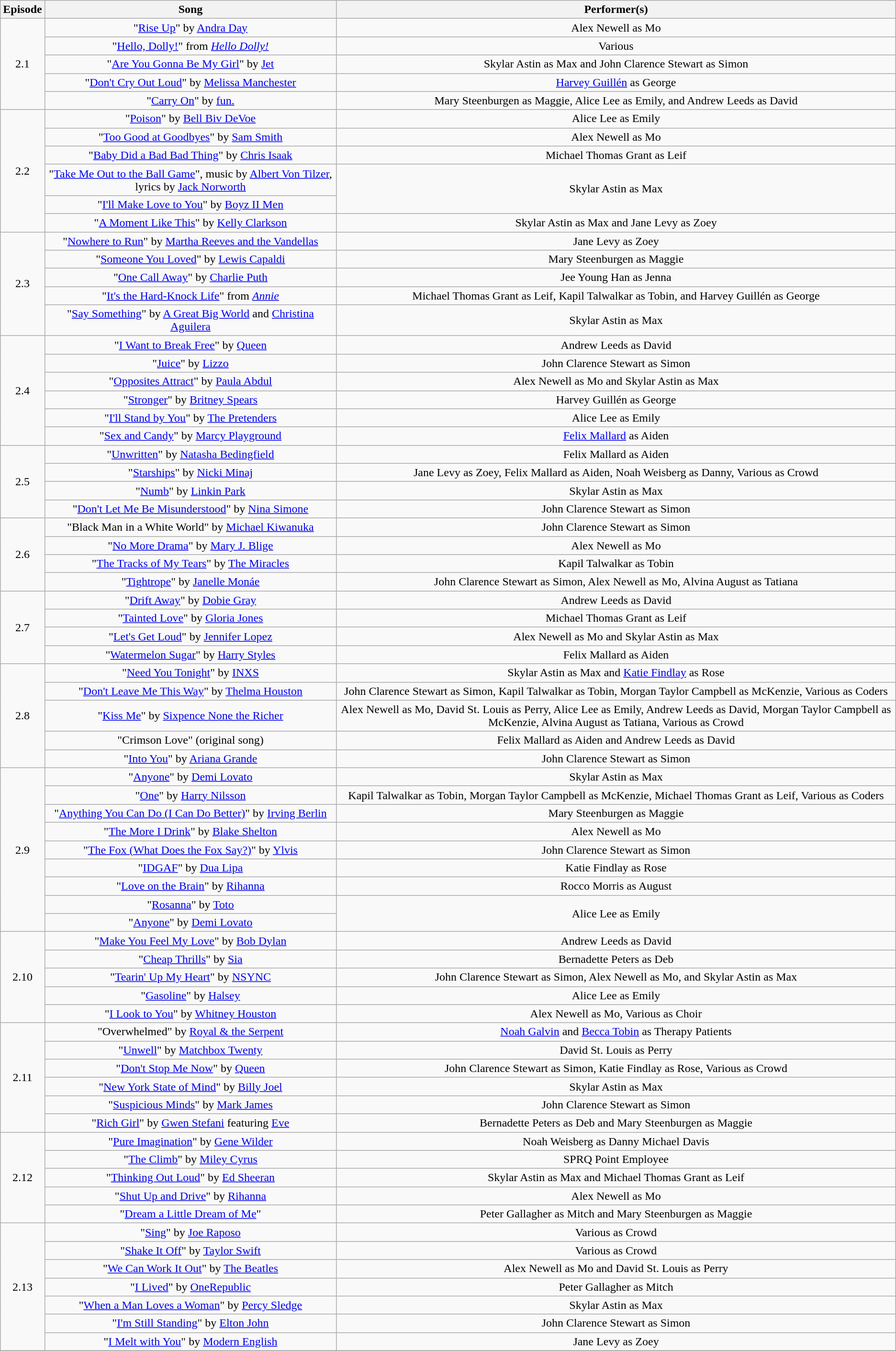<table class="wikitable plainrowheaders" style="text-align:center;">
<tr>
<th style="row">Episode</th>
<th style="row">Song</th>
<th style="row">Performer(s)</th>
</tr>
<tr>
<td rowspan="5">2.1</td>
<td>"<a href='#'>Rise Up</a>" by <a href='#'>Andra Day</a></td>
<td>Alex Newell as Mo</td>
</tr>
<tr>
<td>"<a href='#'>Hello, Dolly!</a>" from <em><a href='#'>Hello Dolly!</a></em></td>
<td>Various</td>
</tr>
<tr>
<td>"<a href='#'>Are You Gonna Be My Girl</a>" by <a href='#'>Jet</a></td>
<td>Skylar Astin as Max and John Clarence Stewart as Simon</td>
</tr>
<tr>
<td>"<a href='#'>Don't Cry Out Loud</a>" by <a href='#'>Melissa Manchester</a></td>
<td><a href='#'>Harvey Guillén</a> as George</td>
</tr>
<tr>
<td>"<a href='#'>Carry On</a>" by <a href='#'>fun.</a></td>
<td>Mary Steenburgen as Maggie, Alice Lee as Emily, and Andrew Leeds as David</td>
</tr>
<tr>
<td rowspan="6">2.2</td>
<td>"<a href='#'>Poison</a>" by <a href='#'>Bell Biv DeVoe</a></td>
<td>Alice Lee as Emily</td>
</tr>
<tr>
<td>"<a href='#'>Too Good at Goodbyes</a>" by <a href='#'>Sam Smith</a></td>
<td>Alex Newell as Mo</td>
</tr>
<tr>
<td>"<a href='#'>Baby Did a Bad Bad Thing</a>" by <a href='#'>Chris Isaak</a></td>
<td>Michael Thomas Grant as Leif</td>
</tr>
<tr>
<td>"<a href='#'>Take Me Out to the Ball Game</a>", music by <a href='#'>Albert Von Tilzer</a>, lyrics by <a href='#'>Jack Norworth</a></td>
<td rowspan="2">Skylar Astin as Max</td>
</tr>
<tr>
<td>"<a href='#'>I'll Make Love to You</a>" by <a href='#'>Boyz II Men</a></td>
</tr>
<tr>
<td>"<a href='#'>A Moment Like This</a>" by <a href='#'>Kelly Clarkson</a></td>
<td>Skylar Astin as Max and Jane Levy as Zoey</td>
</tr>
<tr>
<td rowspan="5">2.3</td>
<td>"<a href='#'>Nowhere to Run</a>" by <a href='#'>Martha Reeves and the Vandellas</a></td>
<td>Jane Levy as Zoey</td>
</tr>
<tr>
<td>"<a href='#'>Someone You Loved</a>" by <a href='#'>Lewis Capaldi</a></td>
<td>Mary Steenburgen as Maggie</td>
</tr>
<tr>
<td>"<a href='#'>One Call Away</a>" by <a href='#'>Charlie Puth</a></td>
<td>Jee Young Han as Jenna</td>
</tr>
<tr>
<td>"<a href='#'>It's the Hard-Knock Life</a>" from <em><a href='#'>Annie</a></em></td>
<td>Michael Thomas Grant as Leif, Kapil Talwalkar as Tobin, and Harvey Guillén as George</td>
</tr>
<tr>
<td>"<a href='#'>Say Something</a>" by <a href='#'>A Great Big World</a> and <a href='#'>Christina Aguilera</a></td>
<td>Skylar Astin as Max</td>
</tr>
<tr>
<td rowspan="6">2.4</td>
<td>"<a href='#'>I Want to Break Free</a>" by <a href='#'>Queen</a></td>
<td>Andrew Leeds as David</td>
</tr>
<tr>
<td>"<a href='#'>Juice</a>" by <a href='#'>Lizzo</a></td>
<td>John Clarence Stewart as Simon</td>
</tr>
<tr>
<td>"<a href='#'>Opposites Attract</a>" by <a href='#'>Paula Abdul</a></td>
<td>Alex Newell as Mo and Skylar Astin as Max</td>
</tr>
<tr>
<td>"<a href='#'>Stronger</a>" by <a href='#'>Britney Spears</a></td>
<td>Harvey Guillén as George</td>
</tr>
<tr>
<td>"<a href='#'>I'll Stand by You</a>" by <a href='#'>The Pretenders</a></td>
<td>Alice Lee as Emily</td>
</tr>
<tr>
<td>"<a href='#'>Sex and Candy</a>" by <a href='#'>Marcy Playground</a></td>
<td><a href='#'>Felix Mallard</a> as Aiden</td>
</tr>
<tr>
<td rowspan="4">2.5</td>
<td>"<a href='#'>Unwritten</a>" by <a href='#'>Natasha Bedingfield</a></td>
<td>Felix Mallard as Aiden</td>
</tr>
<tr>
<td>"<a href='#'>Starships</a>" by <a href='#'>Nicki Minaj</a></td>
<td>Jane Levy as Zoey, Felix Mallard as Aiden, Noah Weisberg as Danny, Various as Crowd</td>
</tr>
<tr>
<td>"<a href='#'>Numb</a>" by <a href='#'>Linkin Park</a></td>
<td>Skylar Astin as Max</td>
</tr>
<tr>
<td>"<a href='#'>Don't Let Me Be Misunderstood</a>" by <a href='#'>Nina Simone</a></td>
<td>John Clarence Stewart as Simon</td>
</tr>
<tr>
<td rowspan="4">2.6</td>
<td>"Black Man in a White World" by <a href='#'>Michael Kiwanuka</a></td>
<td>John Clarence Stewart as Simon</td>
</tr>
<tr>
<td>"<a href='#'>No More Drama</a>" by <a href='#'>Mary J. Blige</a></td>
<td>Alex Newell as Mo</td>
</tr>
<tr>
<td>"<a href='#'>The Tracks of My Tears</a>" by <a href='#'>The Miracles</a></td>
<td>Kapil Talwalkar as Tobin</td>
</tr>
<tr>
<td>"<a href='#'>Tightrope</a>" by <a href='#'>Janelle Monáe</a></td>
<td>John Clarence Stewart as Simon, Alex Newell as Mo, Alvina August as Tatiana</td>
</tr>
<tr>
<td rowspan="4">2.7</td>
<td>"<a href='#'>Drift Away</a>" by <a href='#'>Dobie Gray</a></td>
<td>Andrew Leeds as David</td>
</tr>
<tr>
<td>"<a href='#'>Tainted Love</a>" by <a href='#'>Gloria Jones</a></td>
<td>Michael Thomas Grant as Leif</td>
</tr>
<tr>
<td>"<a href='#'>Let's Get Loud</a>" by <a href='#'>Jennifer Lopez</a></td>
<td>Alex Newell as Mo and Skylar Astin as Max</td>
</tr>
<tr>
<td>"<a href='#'>Watermelon Sugar</a>" by <a href='#'>Harry Styles</a></td>
<td>Felix Mallard as Aiden</td>
</tr>
<tr>
<td rowspan="5">2.8</td>
<td>"<a href='#'>Need You Tonight</a>" by <a href='#'>INXS</a></td>
<td>Skylar Astin as Max and <a href='#'>Katie Findlay</a> as Rose</td>
</tr>
<tr>
<td>"<a href='#'>Don't Leave Me This Way</a>" by <a href='#'>Thelma Houston</a></td>
<td>John Clarence Stewart as Simon, Kapil Talwalkar as Tobin, Morgan Taylor Campbell as McKenzie, Various as Coders</td>
</tr>
<tr>
<td>"<a href='#'>Kiss Me</a>" by <a href='#'>Sixpence None the Richer</a></td>
<td>Alex Newell as Mo, David St. Louis as Perry, Alice Lee as Emily, Andrew Leeds as David, Morgan Taylor Campbell as McKenzie, Alvina August as Tatiana, Various as Crowd</td>
</tr>
<tr>
<td>"Crimson Love" (original song)</td>
<td>Felix Mallard as Aiden and Andrew Leeds as David</td>
</tr>
<tr>
<td>"<a href='#'>Into You</a>" by <a href='#'>Ariana Grande</a></td>
<td>John Clarence Stewart as Simon</td>
</tr>
<tr>
<td rowspan="9">2.9</td>
<td>"<a href='#'>Anyone</a>" by <a href='#'>Demi Lovato</a></td>
<td>Skylar Astin as Max</td>
</tr>
<tr>
<td>"<a href='#'>One</a>" by <a href='#'>Harry Nilsson</a></td>
<td>Kapil Talwalkar as Tobin, Morgan Taylor Campbell as McKenzie, Michael Thomas Grant as Leif, Various as Coders</td>
</tr>
<tr>
<td>"<a href='#'>Anything You Can Do (I Can Do Better)</a>" by <a href='#'>Irving Berlin</a></td>
<td>Mary Steenburgen as Maggie</td>
</tr>
<tr>
<td>"<a href='#'>The More I Drink</a>" by <a href='#'>Blake Shelton</a></td>
<td>Alex Newell as Mo</td>
</tr>
<tr>
<td>"<a href='#'>The Fox (What Does the Fox Say?)</a>" by <a href='#'>Ylvis</a></td>
<td>John Clarence Stewart as Simon</td>
</tr>
<tr>
<td>"<a href='#'>IDGAF</a>" by <a href='#'>Dua Lipa</a></td>
<td>Katie Findlay as Rose</td>
</tr>
<tr>
<td>"<a href='#'>Love on the Brain</a>" by <a href='#'>Rihanna</a></td>
<td>Rocco Morris as August</td>
</tr>
<tr>
<td>"<a href='#'>Rosanna</a>" by <a href='#'>Toto</a></td>
<td rowspan="2">Alice Lee as Emily</td>
</tr>
<tr>
<td>"<a href='#'>Anyone</a>" by <a href='#'>Demi Lovato</a></td>
</tr>
<tr>
<td rowspan="5">2.10</td>
<td>"<a href='#'>Make You Feel My Love</a>" by <a href='#'>Bob Dylan</a></td>
<td>Andrew Leeds as David</td>
</tr>
<tr>
<td>"<a href='#'>Cheap Thrills</a>" by <a href='#'>Sia</a></td>
<td>Bernadette Peters as Deb</td>
</tr>
<tr>
<td>"<a href='#'>Tearin' Up My Heart</a>" by <a href='#'>NSYNC</a></td>
<td>John Clarence Stewart as Simon, Alex Newell as Mo, and Skylar Astin as Max</td>
</tr>
<tr>
<td>"<a href='#'>Gasoline</a>" by <a href='#'>Halsey</a></td>
<td>Alice Lee as Emily</td>
</tr>
<tr>
<td>"<a href='#'>I Look to You</a>" by <a href='#'>Whitney Houston</a></td>
<td>Alex Newell as Mo, Various as Choir</td>
</tr>
<tr>
<td rowspan="6">2.11</td>
<td>"Overwhelmed" by <a href='#'>Royal & the Serpent</a></td>
<td><a href='#'>Noah Galvin</a> and <a href='#'>Becca Tobin</a> as Therapy Patients</td>
</tr>
<tr>
<td>"<a href='#'>Unwell</a>" by <a href='#'>Matchbox Twenty</a></td>
<td>David St. Louis as Perry</td>
</tr>
<tr>
<td>"<a href='#'>Don't Stop Me Now</a>" by <a href='#'>Queen</a></td>
<td>John Clarence Stewart as Simon, Katie Findlay as Rose, Various as Crowd</td>
</tr>
<tr>
<td>"<a href='#'>New York State of Mind</a>" by <a href='#'>Billy Joel</a></td>
<td>Skylar Astin as Max</td>
</tr>
<tr>
<td>"<a href='#'>Suspicious Minds</a>" by <a href='#'>Mark James</a></td>
<td>John Clarence Stewart as Simon</td>
</tr>
<tr>
<td>"<a href='#'>Rich Girl</a>" by <a href='#'>Gwen Stefani</a> featuring <a href='#'>Eve</a></td>
<td>Bernadette Peters as Deb and Mary Steenburgen as Maggie</td>
</tr>
<tr>
<td rowspan="5">2.12</td>
<td>"<a href='#'>Pure Imagination</a>" by <a href='#'>Gene Wilder</a></td>
<td>Noah Weisberg as Danny Michael Davis</td>
</tr>
<tr>
<td>"<a href='#'>The Climb</a>" by <a href='#'>Miley Cyrus</a></td>
<td>SPRQ Point Employee</td>
</tr>
<tr>
<td>"<a href='#'>Thinking Out Loud</a>" by <a href='#'>Ed Sheeran</a></td>
<td>Skylar Astin as Max and Michael Thomas Grant as Leif</td>
</tr>
<tr>
<td>"<a href='#'>Shut Up and Drive</a>" by <a href='#'>Rihanna</a></td>
<td>Alex Newell as Mo</td>
</tr>
<tr>
<td>"<a href='#'>Dream a Little Dream of Me</a>"</td>
<td>Peter Gallagher as Mitch and Mary Steenburgen as Maggie</td>
</tr>
<tr>
<td rowspan="7">2.13</td>
<td>"<a href='#'>Sing</a>" by <a href='#'>Joe Raposo</a></td>
<td>Various as Crowd</td>
</tr>
<tr>
<td>"<a href='#'>Shake It Off</a>" by <a href='#'>Taylor Swift</a></td>
<td>Various as Crowd</td>
</tr>
<tr>
<td>"<a href='#'>We Can Work It Out</a>" by <a href='#'>The Beatles</a></td>
<td>Alex Newell as Mo and David St. Louis as Perry</td>
</tr>
<tr>
<td>"<a href='#'>I Lived</a>" by <a href='#'>OneRepublic</a></td>
<td>Peter Gallagher as Mitch</td>
</tr>
<tr>
<td>"<a href='#'>When a Man Loves a Woman</a>" by <a href='#'>Percy Sledge</a></td>
<td>Skylar Astin as Max</td>
</tr>
<tr>
<td>"<a href='#'>I'm Still Standing</a>" by <a href='#'>Elton John</a></td>
<td>John Clarence Stewart as Simon</td>
</tr>
<tr>
<td>"<a href='#'>I Melt with You</a>" by <a href='#'>Modern English</a></td>
<td>Jane Levy as Zoey</td>
</tr>
<tr>
</tr>
</table>
